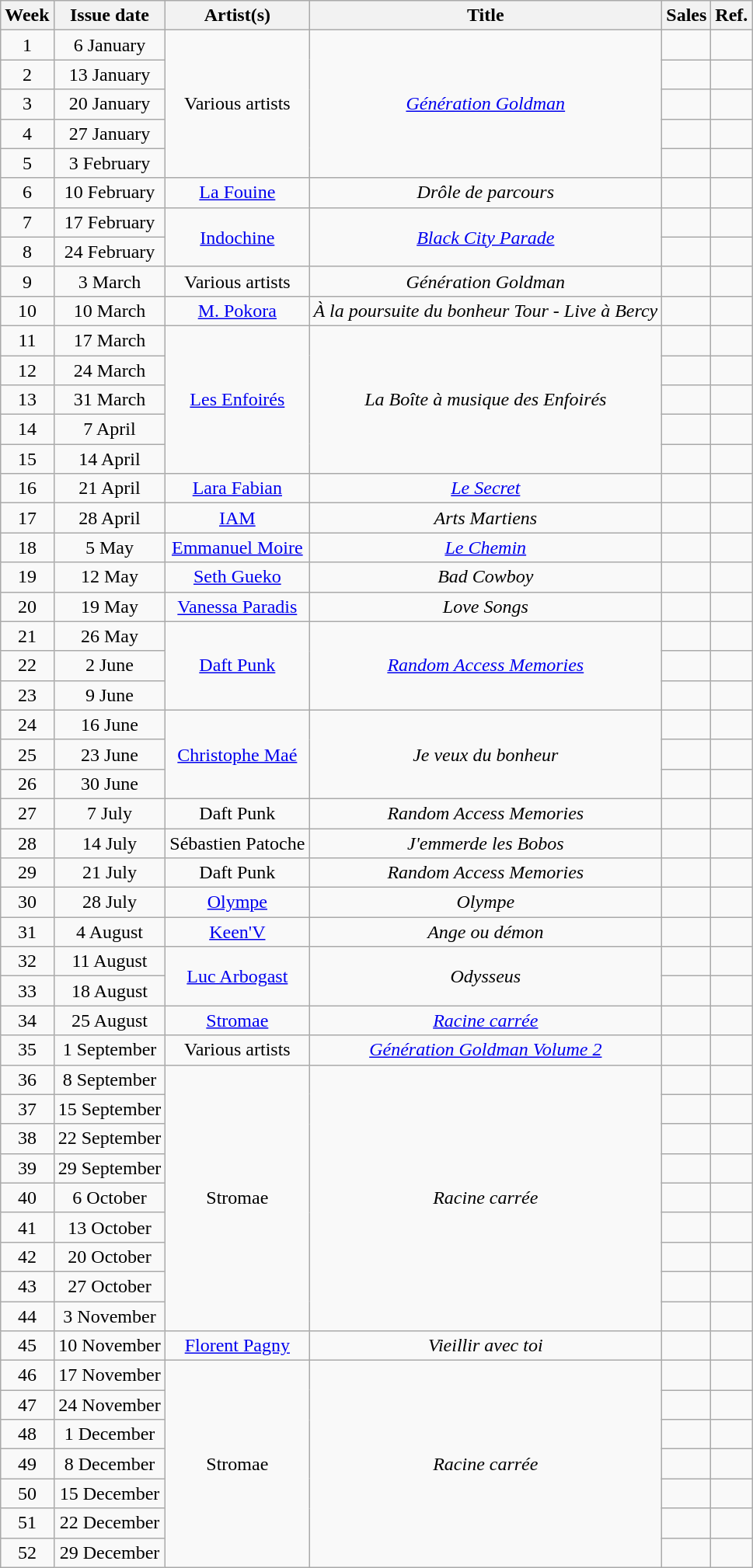<table class="wikitable" style="text-align:center;">
<tr>
<th>Week</th>
<th>Issue date</th>
<th>Artist(s)</th>
<th>Title</th>
<th>Sales</th>
<th>Ref.</th>
</tr>
<tr>
<td>1</td>
<td>6 January</td>
<td rowspan="5">Various artists</td>
<td rowspan="5"><em><a href='#'>Génération Goldman</a></em></td>
<td></td>
<td></td>
</tr>
<tr>
<td>2</td>
<td>13 January</td>
<td></td>
<td></td>
</tr>
<tr>
<td>3</td>
<td>20 January</td>
<td></td>
<td></td>
</tr>
<tr>
<td>4</td>
<td>27 January</td>
<td></td>
<td></td>
</tr>
<tr>
<td>5</td>
<td>3 February</td>
<td></td>
<td></td>
</tr>
<tr>
<td>6</td>
<td>10 February</td>
<td><a href='#'>La Fouine</a></td>
<td><em>Drôle de parcours</em></td>
<td></td>
<td></td>
</tr>
<tr>
<td>7</td>
<td>17 February</td>
<td rowspan="2"><a href='#'>Indochine</a></td>
<td rowspan="2"><em><a href='#'>Black City Parade</a></em></td>
<td></td>
<td></td>
</tr>
<tr>
<td>8</td>
<td>24 February</td>
<td></td>
<td></td>
</tr>
<tr>
<td>9</td>
<td>3 March</td>
<td>Various artists</td>
<td><em>Génération Goldman</em></td>
<td></td>
<td></td>
</tr>
<tr>
<td>10</td>
<td>10 March</td>
<td><a href='#'>M. Pokora</a></td>
<td><em>À la poursuite du bonheur Tour - Live à Bercy</em></td>
<td></td>
<td></td>
</tr>
<tr>
<td>11</td>
<td>17 March</td>
<td rowspan="5"><a href='#'>Les Enfoirés</a></td>
<td rowspan="5"><em>La Boîte à musique des Enfoirés</em></td>
<td></td>
<td></td>
</tr>
<tr>
<td>12</td>
<td>24 March</td>
<td></td>
<td></td>
</tr>
<tr>
<td>13</td>
<td>31 March</td>
<td></td>
<td></td>
</tr>
<tr>
<td>14</td>
<td>7 April</td>
<td></td>
<td></td>
</tr>
<tr>
<td>15</td>
<td>14 April</td>
<td></td>
<td></td>
</tr>
<tr>
<td>16</td>
<td>21 April</td>
<td><a href='#'>Lara Fabian</a></td>
<td><em><a href='#'>Le Secret</a></em></td>
<td></td>
<td></td>
</tr>
<tr>
<td>17</td>
<td>28 April</td>
<td><a href='#'>IAM</a></td>
<td><em>Arts Martiens</em></td>
<td></td>
<td></td>
</tr>
<tr>
<td>18</td>
<td>5 May</td>
<td><a href='#'>Emmanuel Moire</a></td>
<td><em><a href='#'>Le Chemin</a></em></td>
<td></td>
<td></td>
</tr>
<tr>
<td>19</td>
<td>12 May</td>
<td><a href='#'>Seth Gueko</a></td>
<td><em>Bad Cowboy</em></td>
<td></td>
<td></td>
</tr>
<tr>
<td>20</td>
<td>19 May</td>
<td><a href='#'>Vanessa Paradis</a></td>
<td><em>Love Songs</em></td>
<td></td>
<td></td>
</tr>
<tr>
<td>21</td>
<td>26 May</td>
<td rowspan="3"><a href='#'>Daft Punk</a></td>
<td rowspan="3"><em><a href='#'>Random Access Memories</a></em></td>
<td></td>
<td></td>
</tr>
<tr>
<td>22</td>
<td>2 June</td>
<td></td>
<td></td>
</tr>
<tr>
<td>23</td>
<td>9 June</td>
<td></td>
<td></td>
</tr>
<tr>
<td>24</td>
<td>16 June</td>
<td rowspan="3"><a href='#'>Christophe Maé</a></td>
<td rowspan="3"><em>Je veux du bonheur</em></td>
<td></td>
<td></td>
</tr>
<tr>
<td>25</td>
<td>23 June</td>
<td></td>
<td></td>
</tr>
<tr>
<td>26</td>
<td>30 June</td>
<td></td>
<td></td>
</tr>
<tr>
<td>27</td>
<td>7 July</td>
<td>Daft Punk</td>
<td><em>Random Access Memories</em></td>
<td></td>
<td></td>
</tr>
<tr>
<td>28</td>
<td>14 July</td>
<td>Sébastien Patoche</td>
<td><em>J'emmerde les Bobos</em></td>
<td></td>
<td></td>
</tr>
<tr>
<td>29</td>
<td>21 July</td>
<td>Daft Punk</td>
<td><em>Random Access Memories</em></td>
<td></td>
<td></td>
</tr>
<tr>
<td>30</td>
<td>28 July</td>
<td><a href='#'>Olympe</a></td>
<td><em>Olympe</em></td>
<td></td>
<td></td>
</tr>
<tr>
<td>31</td>
<td>4 August</td>
<td><a href='#'>Keen'V</a></td>
<td><em>Ange ou démon</em></td>
<td></td>
<td></td>
</tr>
<tr>
<td>32</td>
<td>11 August</td>
<td rowspan="2"><a href='#'>Luc Arbogast</a></td>
<td rowspan="2"><em>Odysseus</em></td>
<td></td>
<td></td>
</tr>
<tr>
<td>33</td>
<td>18 August</td>
<td></td>
<td></td>
</tr>
<tr>
<td>34</td>
<td>25 August</td>
<td><a href='#'>Stromae</a></td>
<td><em><a href='#'>Racine carrée</a></em></td>
<td></td>
<td></td>
</tr>
<tr>
<td>35</td>
<td>1 September</td>
<td>Various artists</td>
<td><em><a href='#'>Génération Goldman Volume 2</a></em></td>
<td></td>
<td></td>
</tr>
<tr>
<td>36</td>
<td>8 September</td>
<td rowspan="9">Stromae</td>
<td rowspan="9"><em>Racine carrée</em></td>
<td></td>
<td></td>
</tr>
<tr>
<td>37</td>
<td>15 September</td>
<td></td>
<td></td>
</tr>
<tr>
<td>38</td>
<td>22 September</td>
<td></td>
<td></td>
</tr>
<tr>
<td>39</td>
<td>29 September</td>
<td></td>
<td></td>
</tr>
<tr>
<td>40</td>
<td>6 October</td>
<td></td>
<td></td>
</tr>
<tr>
<td>41</td>
<td>13 October</td>
<td></td>
<td></td>
</tr>
<tr>
<td>42</td>
<td>20 October</td>
<td></td>
<td></td>
</tr>
<tr>
<td>43</td>
<td>27 October</td>
<td></td>
<td></td>
</tr>
<tr>
<td>44</td>
<td>3 November</td>
<td></td>
<td></td>
</tr>
<tr>
<td>45</td>
<td>10 November</td>
<td><a href='#'>Florent Pagny</a></td>
<td><em>Vieillir avec toi</em></td>
<td></td>
<td></td>
</tr>
<tr>
<td>46</td>
<td>17 November</td>
<td rowspan="7">Stromae</td>
<td rowspan="7"><em>Racine carrée</em></td>
<td></td>
<td></td>
</tr>
<tr>
<td>47</td>
<td>24 November</td>
<td></td>
<td></td>
</tr>
<tr>
<td>48</td>
<td>1 December</td>
<td></td>
<td></td>
</tr>
<tr>
<td>49</td>
<td>8 December</td>
<td></td>
<td></td>
</tr>
<tr>
<td>50</td>
<td>15 December</td>
<td></td>
<td></td>
</tr>
<tr>
<td>51</td>
<td>22 December</td>
<td></td>
<td></td>
</tr>
<tr>
<td>52</td>
<td>29 December</td>
<td></td>
<td></td>
</tr>
</table>
